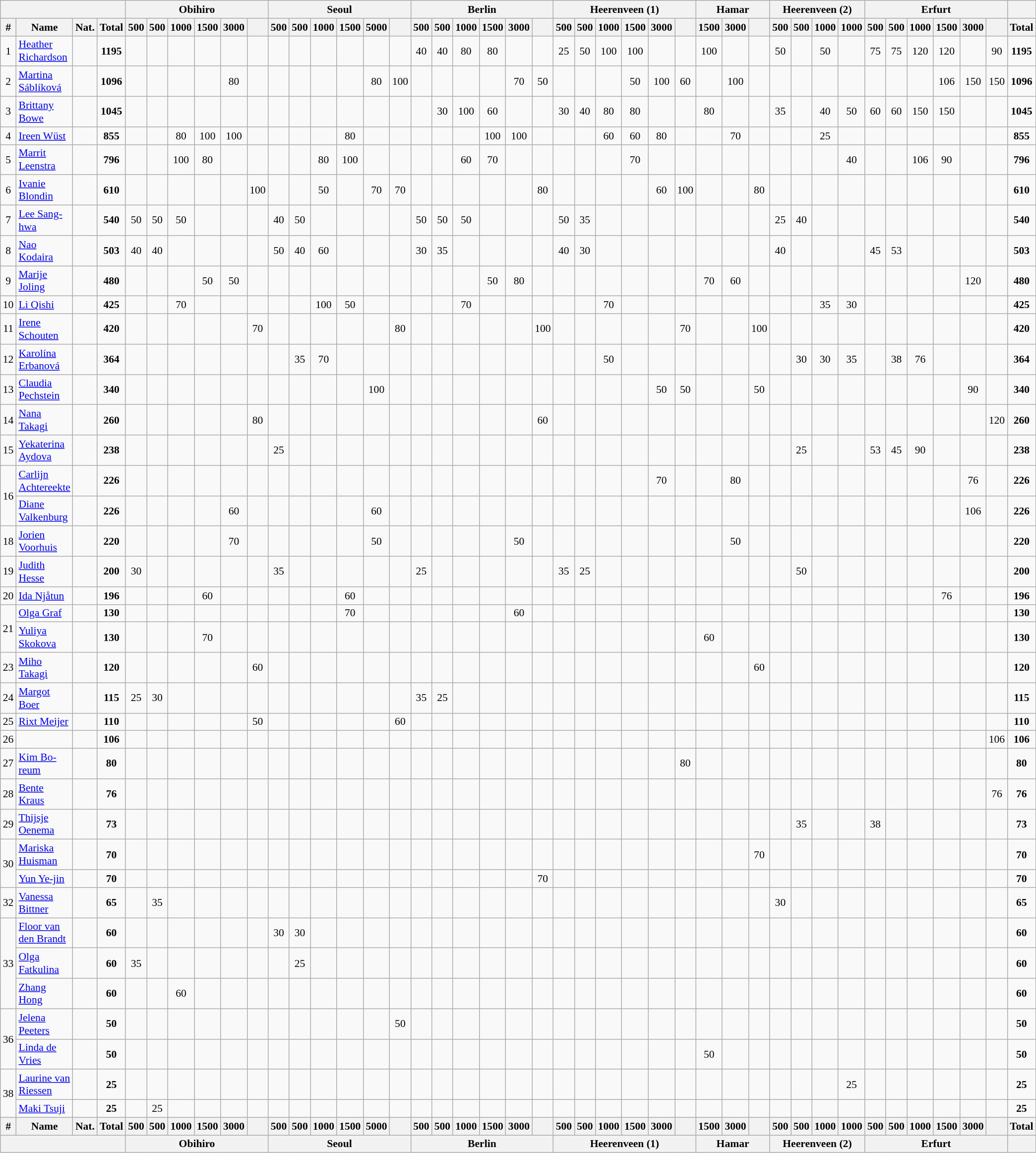<table class="wikitable" style="text-align:center; font-size: 90%;">
<tr>
<th colspan=4></th>
<th colspan=6>Obihiro</th>
<th colspan=6>Seoul</th>
<th colspan=6>Berlin</th>
<th colspan=6>Heerenveen (1)</th>
<th colspan=3>Hamar</th>
<th colspan=4>Heerenveen (2)</th>
<th colspan=6>Erfurt</th>
<th></th>
</tr>
<tr>
<th>#</th>
<th>Name</th>
<th>Nat.</th>
<th>Total</th>
<th>500</th>
<th>500</th>
<th>1000</th>
<th>1500</th>
<th>3000</th>
<th></th>
<th>500</th>
<th>500</th>
<th>1000</th>
<th>1500</th>
<th>5000</th>
<th></th>
<th>500</th>
<th>500</th>
<th>1000</th>
<th>1500</th>
<th>3000</th>
<th></th>
<th>500</th>
<th>500</th>
<th>1000</th>
<th>1500</th>
<th>3000</th>
<th></th>
<th>1500</th>
<th>3000</th>
<th></th>
<th>500</th>
<th>500</th>
<th>1000</th>
<th>1000</th>
<th>500</th>
<th>500</th>
<th>1000</th>
<th>1500</th>
<th>3000</th>
<th></th>
<th>Total</th>
</tr>
<tr>
<td>1</td>
<td align=left><a href='#'>Heather Richardson</a></td>
<td></td>
<td><strong>1195</strong></td>
<td></td>
<td></td>
<td></td>
<td></td>
<td></td>
<td></td>
<td></td>
<td></td>
<td></td>
<td></td>
<td></td>
<td></td>
<td>40</td>
<td>40</td>
<td>80</td>
<td>80</td>
<td></td>
<td></td>
<td>25</td>
<td>50</td>
<td>100</td>
<td>100</td>
<td></td>
<td></td>
<td>100</td>
<td></td>
<td></td>
<td>50</td>
<td></td>
<td>50</td>
<td></td>
<td>75</td>
<td>75</td>
<td>120</td>
<td>120</td>
<td></td>
<td>90</td>
<td><strong>1195</strong></td>
</tr>
<tr>
<td>2</td>
<td align=left><a href='#'>Martina Sáblíková</a></td>
<td></td>
<td><strong>1096</strong></td>
<td></td>
<td></td>
<td></td>
<td></td>
<td>80</td>
<td></td>
<td></td>
<td></td>
<td></td>
<td></td>
<td>80</td>
<td>100</td>
<td></td>
<td></td>
<td></td>
<td></td>
<td>70</td>
<td>50</td>
<td></td>
<td></td>
<td></td>
<td>50</td>
<td>100</td>
<td>60</td>
<td></td>
<td>100</td>
<td></td>
<td></td>
<td></td>
<td></td>
<td></td>
<td></td>
<td></td>
<td></td>
<td>106</td>
<td>150</td>
<td>150</td>
<td><strong>1096</strong></td>
</tr>
<tr>
<td>3</td>
<td align=left><a href='#'>Brittany Bowe</a></td>
<td></td>
<td><strong>1045</strong></td>
<td></td>
<td></td>
<td></td>
<td></td>
<td></td>
<td></td>
<td></td>
<td></td>
<td></td>
<td></td>
<td></td>
<td></td>
<td></td>
<td>30</td>
<td>100</td>
<td>60</td>
<td></td>
<td></td>
<td>30</td>
<td>40</td>
<td>80</td>
<td>80</td>
<td></td>
<td></td>
<td>80</td>
<td></td>
<td></td>
<td>35</td>
<td></td>
<td>40</td>
<td>50</td>
<td>60</td>
<td>60</td>
<td>150</td>
<td>150</td>
<td></td>
<td></td>
<td><strong>1045</strong></td>
</tr>
<tr>
<td>4</td>
<td align=left><a href='#'>Ireen Wüst</a></td>
<td></td>
<td><strong>855</strong></td>
<td></td>
<td></td>
<td>80</td>
<td>100</td>
<td>100</td>
<td></td>
<td></td>
<td></td>
<td></td>
<td>80</td>
<td></td>
<td></td>
<td></td>
<td></td>
<td></td>
<td>100</td>
<td>100</td>
<td></td>
<td></td>
<td></td>
<td>60</td>
<td>60</td>
<td>80</td>
<td></td>
<td></td>
<td>70</td>
<td></td>
<td></td>
<td></td>
<td>25</td>
<td></td>
<td></td>
<td></td>
<td></td>
<td></td>
<td></td>
<td></td>
<td><strong>855</strong></td>
</tr>
<tr>
<td>5</td>
<td align=left><a href='#'>Marrit Leenstra</a></td>
<td></td>
<td><strong>796</strong></td>
<td></td>
<td></td>
<td>100</td>
<td>80</td>
<td></td>
<td></td>
<td></td>
<td></td>
<td>80</td>
<td>100</td>
<td></td>
<td></td>
<td></td>
<td></td>
<td>60</td>
<td>70</td>
<td></td>
<td></td>
<td></td>
<td></td>
<td></td>
<td>70</td>
<td></td>
<td></td>
<td></td>
<td></td>
<td></td>
<td></td>
<td></td>
<td></td>
<td>40</td>
<td></td>
<td></td>
<td>106</td>
<td>90</td>
<td></td>
<td></td>
<td><strong>796</strong></td>
</tr>
<tr>
<td>6</td>
<td align=left><a href='#'>Ivanie Blondin</a></td>
<td></td>
<td><strong>610</strong></td>
<td></td>
<td></td>
<td></td>
<td></td>
<td></td>
<td>100</td>
<td></td>
<td></td>
<td>50</td>
<td></td>
<td>70</td>
<td>70</td>
<td></td>
<td></td>
<td></td>
<td></td>
<td></td>
<td>80</td>
<td></td>
<td></td>
<td></td>
<td></td>
<td>60</td>
<td>100</td>
<td></td>
<td></td>
<td>80</td>
<td></td>
<td></td>
<td></td>
<td></td>
<td></td>
<td></td>
<td></td>
<td></td>
<td></td>
<td></td>
<td><strong>610</strong></td>
</tr>
<tr>
<td>7</td>
<td align=left><a href='#'>Lee Sang-hwa</a></td>
<td></td>
<td><strong>540</strong></td>
<td>50</td>
<td>50</td>
<td>50</td>
<td></td>
<td></td>
<td></td>
<td>40</td>
<td>50</td>
<td></td>
<td></td>
<td></td>
<td></td>
<td>50</td>
<td>50</td>
<td>50</td>
<td></td>
<td></td>
<td></td>
<td>50</td>
<td>35</td>
<td></td>
<td></td>
<td></td>
<td></td>
<td></td>
<td></td>
<td></td>
<td>25</td>
<td>40</td>
<td></td>
<td></td>
<td></td>
<td></td>
<td></td>
<td></td>
<td></td>
<td></td>
<td><strong>540</strong></td>
</tr>
<tr>
<td>8</td>
<td align=left><a href='#'>Nao Kodaira</a></td>
<td></td>
<td><strong>503</strong></td>
<td>40</td>
<td>40</td>
<td></td>
<td></td>
<td></td>
<td></td>
<td>50</td>
<td>40</td>
<td>60</td>
<td></td>
<td></td>
<td></td>
<td>30</td>
<td>35</td>
<td></td>
<td></td>
<td></td>
<td></td>
<td>40</td>
<td>30</td>
<td></td>
<td></td>
<td></td>
<td></td>
<td></td>
<td></td>
<td></td>
<td>40</td>
<td></td>
<td></td>
<td></td>
<td>45</td>
<td>53</td>
<td></td>
<td></td>
<td></td>
<td></td>
<td><strong>503</strong></td>
</tr>
<tr>
<td>9</td>
<td align=left><a href='#'>Marije Joling</a></td>
<td></td>
<td><strong>480</strong></td>
<td></td>
<td></td>
<td></td>
<td>50</td>
<td>50</td>
<td></td>
<td></td>
<td></td>
<td></td>
<td></td>
<td></td>
<td></td>
<td></td>
<td></td>
<td></td>
<td>50</td>
<td>80</td>
<td></td>
<td></td>
<td></td>
<td></td>
<td></td>
<td></td>
<td></td>
<td>70</td>
<td>60</td>
<td></td>
<td></td>
<td></td>
<td></td>
<td></td>
<td></td>
<td></td>
<td></td>
<td></td>
<td>120</td>
<td></td>
<td><strong>480</strong></td>
</tr>
<tr>
<td>10</td>
<td align=left><a href='#'>Li Qishi</a></td>
<td></td>
<td><strong>425</strong></td>
<td></td>
<td></td>
<td>70</td>
<td></td>
<td></td>
<td></td>
<td></td>
<td></td>
<td>100</td>
<td>50</td>
<td></td>
<td></td>
<td></td>
<td></td>
<td>70</td>
<td></td>
<td></td>
<td></td>
<td></td>
<td></td>
<td>70</td>
<td></td>
<td></td>
<td></td>
<td></td>
<td></td>
<td></td>
<td></td>
<td></td>
<td>35</td>
<td>30</td>
<td></td>
<td></td>
<td></td>
<td></td>
<td></td>
<td></td>
<td><strong>425</strong></td>
</tr>
<tr>
<td>11</td>
<td align=left><a href='#'>Irene Schouten</a></td>
<td></td>
<td><strong>420</strong></td>
<td></td>
<td></td>
<td></td>
<td></td>
<td></td>
<td>70</td>
<td></td>
<td></td>
<td></td>
<td></td>
<td></td>
<td>80</td>
<td></td>
<td></td>
<td></td>
<td></td>
<td></td>
<td>100</td>
<td></td>
<td></td>
<td></td>
<td></td>
<td></td>
<td>70</td>
<td></td>
<td></td>
<td>100</td>
<td></td>
<td></td>
<td></td>
<td></td>
<td></td>
<td></td>
<td></td>
<td></td>
<td></td>
<td></td>
<td><strong>420</strong></td>
</tr>
<tr>
<td>12</td>
<td align=left><a href='#'>Karolína Erbanová</a></td>
<td></td>
<td><strong>364</strong></td>
<td></td>
<td></td>
<td></td>
<td></td>
<td></td>
<td></td>
<td></td>
<td>35</td>
<td>70</td>
<td></td>
<td></td>
<td></td>
<td></td>
<td></td>
<td></td>
<td></td>
<td></td>
<td></td>
<td></td>
<td></td>
<td>50</td>
<td></td>
<td></td>
<td></td>
<td></td>
<td></td>
<td></td>
<td></td>
<td>30</td>
<td>30</td>
<td>35</td>
<td></td>
<td>38</td>
<td>76</td>
<td></td>
<td></td>
<td></td>
<td><strong>364</strong></td>
</tr>
<tr>
<td>13</td>
<td align=left><a href='#'>Claudia Pechstein</a></td>
<td></td>
<td><strong>340</strong></td>
<td></td>
<td></td>
<td></td>
<td></td>
<td></td>
<td></td>
<td></td>
<td></td>
<td></td>
<td></td>
<td>100</td>
<td></td>
<td></td>
<td></td>
<td></td>
<td></td>
<td></td>
<td></td>
<td></td>
<td></td>
<td></td>
<td></td>
<td>50</td>
<td>50</td>
<td></td>
<td></td>
<td>50</td>
<td></td>
<td></td>
<td></td>
<td></td>
<td></td>
<td></td>
<td></td>
<td></td>
<td>90</td>
<td></td>
<td><strong>340</strong></td>
</tr>
<tr>
<td>14</td>
<td align=left><a href='#'>Nana Takagi</a></td>
<td></td>
<td><strong>260</strong></td>
<td></td>
<td></td>
<td></td>
<td></td>
<td></td>
<td>80</td>
<td></td>
<td></td>
<td></td>
<td></td>
<td></td>
<td></td>
<td></td>
<td></td>
<td></td>
<td></td>
<td></td>
<td>60</td>
<td></td>
<td></td>
<td></td>
<td></td>
<td></td>
<td></td>
<td></td>
<td></td>
<td></td>
<td></td>
<td></td>
<td></td>
<td></td>
<td></td>
<td></td>
<td></td>
<td></td>
<td></td>
<td>120</td>
<td><strong>260</strong></td>
</tr>
<tr>
<td>15</td>
<td align=left><a href='#'>Yekaterina Aydova</a></td>
<td></td>
<td><strong>238</strong></td>
<td></td>
<td></td>
<td></td>
<td></td>
<td></td>
<td></td>
<td>25</td>
<td></td>
<td></td>
<td></td>
<td></td>
<td></td>
<td></td>
<td></td>
<td></td>
<td></td>
<td></td>
<td></td>
<td></td>
<td></td>
<td></td>
<td></td>
<td></td>
<td></td>
<td></td>
<td></td>
<td></td>
<td></td>
<td>25</td>
<td></td>
<td></td>
<td>53</td>
<td>45</td>
<td>90</td>
<td></td>
<td></td>
<td></td>
<td><strong>238</strong></td>
</tr>
<tr>
<td rowspan=2>16</td>
<td align=left><a href='#'>Carlijn Achtereekte</a></td>
<td></td>
<td><strong>226</strong></td>
<td></td>
<td></td>
<td></td>
<td></td>
<td></td>
<td></td>
<td></td>
<td></td>
<td></td>
<td></td>
<td></td>
<td></td>
<td></td>
<td></td>
<td></td>
<td></td>
<td></td>
<td></td>
<td></td>
<td></td>
<td></td>
<td></td>
<td>70</td>
<td></td>
<td></td>
<td>80</td>
<td></td>
<td></td>
<td></td>
<td></td>
<td></td>
<td></td>
<td></td>
<td></td>
<td></td>
<td>76</td>
<td></td>
<td><strong>226</strong></td>
</tr>
<tr>
<td align=left><a href='#'>Diane Valkenburg</a></td>
<td></td>
<td><strong>226</strong></td>
<td></td>
<td></td>
<td></td>
<td></td>
<td>60</td>
<td></td>
<td></td>
<td></td>
<td></td>
<td></td>
<td>60</td>
<td></td>
<td></td>
<td></td>
<td></td>
<td></td>
<td></td>
<td></td>
<td></td>
<td></td>
<td></td>
<td></td>
<td></td>
<td></td>
<td></td>
<td></td>
<td></td>
<td></td>
<td></td>
<td></td>
<td></td>
<td></td>
<td></td>
<td></td>
<td></td>
<td>106</td>
<td></td>
<td><strong>226</strong></td>
</tr>
<tr>
<td>18</td>
<td align=left><a href='#'>Jorien Voorhuis</a></td>
<td></td>
<td><strong>220</strong></td>
<td></td>
<td></td>
<td></td>
<td></td>
<td>70</td>
<td></td>
<td></td>
<td></td>
<td></td>
<td></td>
<td>50</td>
<td></td>
<td></td>
<td></td>
<td></td>
<td></td>
<td>50</td>
<td></td>
<td></td>
<td></td>
<td></td>
<td></td>
<td></td>
<td></td>
<td></td>
<td>50</td>
<td></td>
<td></td>
<td></td>
<td></td>
<td></td>
<td></td>
<td></td>
<td></td>
<td></td>
<td></td>
<td></td>
<td><strong>220</strong></td>
</tr>
<tr>
<td>19</td>
<td align=left><a href='#'>Judith Hesse</a></td>
<td></td>
<td><strong>200</strong></td>
<td>30</td>
<td></td>
<td></td>
<td></td>
<td></td>
<td></td>
<td>35</td>
<td></td>
<td></td>
<td></td>
<td></td>
<td></td>
<td>25</td>
<td></td>
<td></td>
<td></td>
<td></td>
<td></td>
<td>35</td>
<td>25</td>
<td></td>
<td></td>
<td></td>
<td></td>
<td></td>
<td></td>
<td></td>
<td></td>
<td>50</td>
<td></td>
<td></td>
<td></td>
<td></td>
<td></td>
<td></td>
<td></td>
<td></td>
<td><strong>200</strong></td>
</tr>
<tr>
<td>20</td>
<td align=left><a href='#'>Ida Njåtun</a></td>
<td></td>
<td><strong>196</strong></td>
<td></td>
<td></td>
<td></td>
<td>60</td>
<td></td>
<td></td>
<td></td>
<td></td>
<td></td>
<td>60</td>
<td></td>
<td></td>
<td></td>
<td></td>
<td></td>
<td></td>
<td></td>
<td></td>
<td></td>
<td></td>
<td></td>
<td></td>
<td></td>
<td></td>
<td></td>
<td></td>
<td></td>
<td></td>
<td></td>
<td></td>
<td></td>
<td></td>
<td></td>
<td></td>
<td>76</td>
<td></td>
<td></td>
<td><strong>196</strong></td>
</tr>
<tr>
<td rowspan=2>21</td>
<td align=left><a href='#'>Olga Graf</a></td>
<td></td>
<td><strong>130</strong></td>
<td></td>
<td></td>
<td></td>
<td></td>
<td></td>
<td></td>
<td></td>
<td></td>
<td></td>
<td>70</td>
<td></td>
<td></td>
<td></td>
<td></td>
<td></td>
<td></td>
<td>60</td>
<td></td>
<td></td>
<td></td>
<td></td>
<td></td>
<td></td>
<td></td>
<td></td>
<td></td>
<td></td>
<td></td>
<td></td>
<td></td>
<td></td>
<td></td>
<td></td>
<td></td>
<td></td>
<td></td>
<td></td>
<td><strong>130</strong></td>
</tr>
<tr>
<td align=left><a href='#'>Yuliya Skokova</a></td>
<td></td>
<td><strong>130</strong></td>
<td></td>
<td></td>
<td></td>
<td>70</td>
<td></td>
<td></td>
<td></td>
<td></td>
<td></td>
<td></td>
<td></td>
<td></td>
<td></td>
<td></td>
<td></td>
<td></td>
<td></td>
<td></td>
<td></td>
<td></td>
<td></td>
<td></td>
<td></td>
<td></td>
<td>60</td>
<td></td>
<td></td>
<td></td>
<td></td>
<td></td>
<td></td>
<td></td>
<td></td>
<td></td>
<td></td>
<td></td>
<td></td>
<td><strong>130</strong></td>
</tr>
<tr>
<td>23</td>
<td align=left><a href='#'>Miho Takagi</a></td>
<td></td>
<td><strong>120</strong></td>
<td></td>
<td></td>
<td></td>
<td></td>
<td></td>
<td>60</td>
<td></td>
<td></td>
<td></td>
<td></td>
<td></td>
<td></td>
<td></td>
<td></td>
<td></td>
<td></td>
<td></td>
<td></td>
<td></td>
<td></td>
<td></td>
<td></td>
<td></td>
<td></td>
<td></td>
<td></td>
<td>60</td>
<td></td>
<td></td>
<td></td>
<td></td>
<td></td>
<td></td>
<td></td>
<td></td>
<td></td>
<td></td>
<td><strong>120</strong></td>
</tr>
<tr>
<td>24</td>
<td align=left><a href='#'>Margot Boer</a></td>
<td></td>
<td><strong>115</strong></td>
<td>25</td>
<td>30</td>
<td></td>
<td></td>
<td></td>
<td></td>
<td></td>
<td></td>
<td></td>
<td></td>
<td></td>
<td></td>
<td>35</td>
<td>25</td>
<td></td>
<td></td>
<td></td>
<td></td>
<td></td>
<td></td>
<td></td>
<td></td>
<td></td>
<td></td>
<td></td>
<td></td>
<td></td>
<td></td>
<td></td>
<td></td>
<td></td>
<td></td>
<td></td>
<td></td>
<td></td>
<td></td>
<td></td>
<td><strong>115</strong></td>
</tr>
<tr>
<td>25</td>
<td align=left><a href='#'>Rixt Meijer</a></td>
<td></td>
<td><strong>110</strong></td>
<td></td>
<td></td>
<td></td>
<td></td>
<td></td>
<td>50</td>
<td></td>
<td></td>
<td></td>
<td></td>
<td></td>
<td>60</td>
<td></td>
<td></td>
<td></td>
<td></td>
<td></td>
<td></td>
<td></td>
<td></td>
<td></td>
<td></td>
<td></td>
<td></td>
<td></td>
<td></td>
<td></td>
<td></td>
<td></td>
<td></td>
<td></td>
<td></td>
<td></td>
<td></td>
<td></td>
<td></td>
<td></td>
<td><strong>110</strong></td>
</tr>
<tr>
<td>26</td>
<td align=left></td>
<td></td>
<td><strong>106</strong></td>
<td></td>
<td></td>
<td></td>
<td></td>
<td></td>
<td></td>
<td></td>
<td></td>
<td></td>
<td></td>
<td></td>
<td></td>
<td></td>
<td></td>
<td></td>
<td></td>
<td></td>
<td></td>
<td></td>
<td></td>
<td></td>
<td></td>
<td></td>
<td></td>
<td></td>
<td></td>
<td></td>
<td></td>
<td></td>
<td></td>
<td></td>
<td></td>
<td></td>
<td></td>
<td></td>
<td></td>
<td>106</td>
<td><strong>106</strong></td>
</tr>
<tr>
<td>27</td>
<td align=left><a href='#'>Kim Bo-reum</a></td>
<td></td>
<td><strong>80</strong></td>
<td></td>
<td></td>
<td></td>
<td></td>
<td></td>
<td></td>
<td></td>
<td></td>
<td></td>
<td></td>
<td></td>
<td></td>
<td></td>
<td></td>
<td></td>
<td></td>
<td></td>
<td></td>
<td></td>
<td></td>
<td></td>
<td></td>
<td></td>
<td>80</td>
<td></td>
<td></td>
<td></td>
<td></td>
<td></td>
<td></td>
<td></td>
<td></td>
<td></td>
<td></td>
<td></td>
<td></td>
<td></td>
<td><strong>80</strong></td>
</tr>
<tr>
<td>28</td>
<td align=left><a href='#'>Bente Kraus</a></td>
<td></td>
<td><strong>76</strong></td>
<td></td>
<td></td>
<td></td>
<td></td>
<td></td>
<td></td>
<td></td>
<td></td>
<td></td>
<td></td>
<td></td>
<td></td>
<td></td>
<td></td>
<td></td>
<td></td>
<td></td>
<td></td>
<td></td>
<td></td>
<td></td>
<td></td>
<td></td>
<td></td>
<td></td>
<td></td>
<td></td>
<td></td>
<td></td>
<td></td>
<td></td>
<td></td>
<td></td>
<td></td>
<td></td>
<td></td>
<td>76</td>
<td><strong>76</strong></td>
</tr>
<tr>
<td>29</td>
<td align=left><a href='#'>Thijsje Oenema</a></td>
<td></td>
<td><strong>73</strong></td>
<td></td>
<td></td>
<td></td>
<td></td>
<td></td>
<td></td>
<td></td>
<td></td>
<td></td>
<td></td>
<td></td>
<td></td>
<td></td>
<td></td>
<td></td>
<td></td>
<td></td>
<td></td>
<td></td>
<td></td>
<td></td>
<td></td>
<td></td>
<td></td>
<td></td>
<td></td>
<td></td>
<td></td>
<td>35</td>
<td></td>
<td></td>
<td>38</td>
<td></td>
<td></td>
<td></td>
<td></td>
<td></td>
<td><strong>73</strong></td>
</tr>
<tr>
<td rowspan=2>30</td>
<td align=left><a href='#'>Mariska Huisman</a></td>
<td></td>
<td><strong>70</strong></td>
<td></td>
<td></td>
<td></td>
<td></td>
<td></td>
<td></td>
<td></td>
<td></td>
<td></td>
<td></td>
<td></td>
<td></td>
<td></td>
<td></td>
<td></td>
<td></td>
<td></td>
<td></td>
<td></td>
<td></td>
<td></td>
<td></td>
<td></td>
<td></td>
<td></td>
<td></td>
<td>70</td>
<td></td>
<td></td>
<td></td>
<td></td>
<td></td>
<td></td>
<td></td>
<td></td>
<td></td>
<td></td>
<td><strong>70</strong></td>
</tr>
<tr>
<td align=left><a href='#'>Yun Ye-jin</a></td>
<td></td>
<td><strong>70</strong></td>
<td></td>
<td></td>
<td></td>
<td></td>
<td></td>
<td></td>
<td></td>
<td></td>
<td></td>
<td></td>
<td></td>
<td></td>
<td></td>
<td></td>
<td></td>
<td></td>
<td></td>
<td>70</td>
<td></td>
<td></td>
<td></td>
<td></td>
<td></td>
<td></td>
<td></td>
<td></td>
<td></td>
<td></td>
<td></td>
<td></td>
<td></td>
<td></td>
<td></td>
<td></td>
<td></td>
<td></td>
<td></td>
<td><strong>70</strong></td>
</tr>
<tr>
<td>32</td>
<td align=left><a href='#'>Vanessa Bittner</a></td>
<td></td>
<td><strong>65</strong></td>
<td></td>
<td>35</td>
<td></td>
<td></td>
<td></td>
<td></td>
<td></td>
<td></td>
<td></td>
<td></td>
<td></td>
<td></td>
<td></td>
<td></td>
<td></td>
<td></td>
<td></td>
<td></td>
<td></td>
<td></td>
<td></td>
<td></td>
<td></td>
<td></td>
<td></td>
<td></td>
<td></td>
<td>30</td>
<td></td>
<td></td>
<td></td>
<td></td>
<td></td>
<td></td>
<td></td>
<td></td>
<td></td>
<td><strong>65</strong></td>
</tr>
<tr>
<td rowspan=3>33</td>
<td align=left><a href='#'>Floor van den Brandt</a></td>
<td></td>
<td><strong>60</strong></td>
<td></td>
<td></td>
<td></td>
<td></td>
<td></td>
<td></td>
<td>30</td>
<td>30</td>
<td></td>
<td></td>
<td></td>
<td></td>
<td></td>
<td></td>
<td></td>
<td></td>
<td></td>
<td></td>
<td></td>
<td></td>
<td></td>
<td></td>
<td></td>
<td></td>
<td></td>
<td></td>
<td></td>
<td></td>
<td></td>
<td></td>
<td></td>
<td></td>
<td></td>
<td></td>
<td></td>
<td></td>
<td></td>
<td><strong>60</strong></td>
</tr>
<tr>
<td align=left><a href='#'>Olga Fatkulina</a></td>
<td></td>
<td><strong>60</strong></td>
<td>35</td>
<td></td>
<td></td>
<td></td>
<td></td>
<td></td>
<td></td>
<td>25</td>
<td></td>
<td></td>
<td></td>
<td></td>
<td></td>
<td></td>
<td></td>
<td></td>
<td></td>
<td></td>
<td></td>
<td></td>
<td></td>
<td></td>
<td></td>
<td></td>
<td></td>
<td></td>
<td></td>
<td></td>
<td></td>
<td></td>
<td></td>
<td></td>
<td></td>
<td></td>
<td></td>
<td></td>
<td></td>
<td><strong>60</strong></td>
</tr>
<tr>
<td align=left><a href='#'>Zhang Hong</a></td>
<td></td>
<td><strong>60</strong></td>
<td></td>
<td></td>
<td>60</td>
<td></td>
<td></td>
<td></td>
<td></td>
<td></td>
<td></td>
<td></td>
<td></td>
<td></td>
<td></td>
<td></td>
<td></td>
<td></td>
<td></td>
<td></td>
<td></td>
<td></td>
<td></td>
<td></td>
<td></td>
<td></td>
<td></td>
<td></td>
<td></td>
<td></td>
<td></td>
<td></td>
<td></td>
<td></td>
<td></td>
<td></td>
<td></td>
<td></td>
<td></td>
<td><strong>60</strong></td>
</tr>
<tr>
<td rowspan=2>36</td>
<td align=left><a href='#'>Jelena Peeters</a></td>
<td></td>
<td><strong>50</strong></td>
<td></td>
<td></td>
<td></td>
<td></td>
<td></td>
<td></td>
<td></td>
<td></td>
<td></td>
<td></td>
<td></td>
<td>50</td>
<td></td>
<td></td>
<td></td>
<td></td>
<td></td>
<td></td>
<td></td>
<td></td>
<td></td>
<td></td>
<td></td>
<td></td>
<td></td>
<td></td>
<td></td>
<td></td>
<td></td>
<td></td>
<td></td>
<td></td>
<td></td>
<td></td>
<td></td>
<td></td>
<td></td>
<td><strong>50</strong></td>
</tr>
<tr>
<td align=left><a href='#'>Linda de Vries</a></td>
<td></td>
<td><strong>50</strong></td>
<td></td>
<td></td>
<td></td>
<td></td>
<td></td>
<td></td>
<td></td>
<td></td>
<td></td>
<td></td>
<td></td>
<td></td>
<td></td>
<td></td>
<td></td>
<td></td>
<td></td>
<td></td>
<td></td>
<td></td>
<td></td>
<td></td>
<td></td>
<td></td>
<td>50</td>
<td></td>
<td></td>
<td></td>
<td></td>
<td></td>
<td></td>
<td></td>
<td></td>
<td></td>
<td></td>
<td></td>
<td></td>
<td><strong>50</strong></td>
</tr>
<tr>
<td rowspan=2>38</td>
<td align=left><a href='#'>Laurine van Riessen</a></td>
<td></td>
<td><strong>25</strong></td>
<td></td>
<td></td>
<td></td>
<td></td>
<td></td>
<td></td>
<td></td>
<td></td>
<td></td>
<td></td>
<td></td>
<td></td>
<td></td>
<td></td>
<td></td>
<td></td>
<td></td>
<td></td>
<td></td>
<td></td>
<td></td>
<td></td>
<td></td>
<td></td>
<td></td>
<td></td>
<td></td>
<td></td>
<td></td>
<td></td>
<td>25</td>
<td></td>
<td></td>
<td></td>
<td></td>
<td></td>
<td></td>
<td><strong>25</strong></td>
</tr>
<tr>
<td align=left><a href='#'>Maki Tsuji</a></td>
<td></td>
<td><strong>25</strong></td>
<td></td>
<td>25</td>
<td></td>
<td></td>
<td></td>
<td></td>
<td></td>
<td></td>
<td></td>
<td></td>
<td></td>
<td></td>
<td></td>
<td></td>
<td></td>
<td></td>
<td></td>
<td></td>
<td></td>
<td></td>
<td></td>
<td></td>
<td></td>
<td></td>
<td></td>
<td></td>
<td></td>
<td></td>
<td></td>
<td></td>
<td></td>
<td></td>
<td></td>
<td></td>
<td></td>
<td></td>
<td></td>
<td><strong>25</strong></td>
</tr>
<tr>
<th>#</th>
<th>Name</th>
<th>Nat.</th>
<th>Total</th>
<th>500</th>
<th>500</th>
<th>1000</th>
<th>1500</th>
<th>3000</th>
<th></th>
<th>500</th>
<th>500</th>
<th>1000</th>
<th>1500</th>
<th>5000</th>
<th></th>
<th>500</th>
<th>500</th>
<th>1000</th>
<th>1500</th>
<th>3000</th>
<th></th>
<th>500</th>
<th>500</th>
<th>1000</th>
<th>1500</th>
<th>3000</th>
<th></th>
<th>1500</th>
<th>3000</th>
<th></th>
<th>500</th>
<th>500</th>
<th>1000</th>
<th>1000</th>
<th>500</th>
<th>500</th>
<th>1000</th>
<th>1500</th>
<th>3000</th>
<th></th>
<th>Total</th>
</tr>
<tr>
<th colspan=4></th>
<th colspan=6>Obihiro</th>
<th colspan=6>Seoul</th>
<th colspan=6>Berlin</th>
<th colspan=6>Heerenveen (1)</th>
<th colspan=3>Hamar</th>
<th colspan=4>Heerenveen (2)</th>
<th colspan=6>Erfurt</th>
<th></th>
</tr>
</table>
